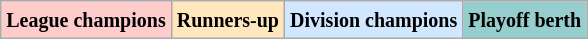<table class="wikitable">
<tr>
<td bgcolor="#FFCCCC"><small><strong>League champions</strong></small></td>
<td bgcolor="#FFE6BD"><small><strong>Runners-up</strong></small></td>
<td bgcolor="#D0E7FF"><small><strong>Division champions</strong></small></td>
<td bgcolor="#96CDCD"><small><strong>Playoff berth</strong></small></td>
</tr>
</table>
